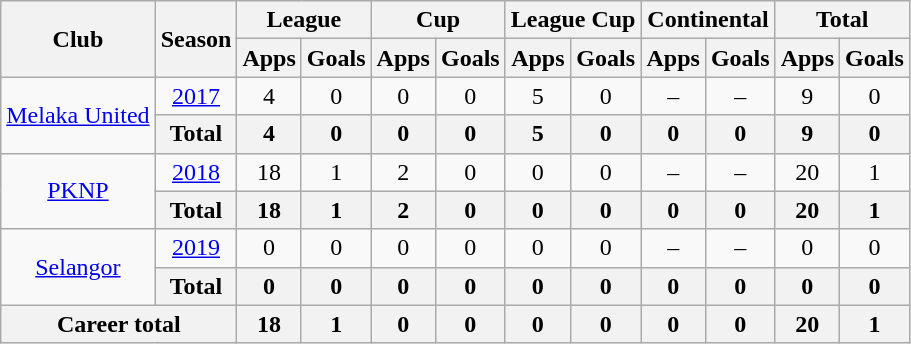<table class="wikitable" style="text-align: center;">
<tr>
<th rowspan="2">Club</th>
<th rowspan="2">Season</th>
<th colspan="2">League</th>
<th colspan="2">Cup</th>
<th colspan="2">League Cup</th>
<th colspan="2">Continental</th>
<th colspan="2">Total</th>
</tr>
<tr>
<th>Apps</th>
<th>Goals</th>
<th>Apps</th>
<th>Goals</th>
<th>Apps</th>
<th>Goals</th>
<th>Apps</th>
<th>Goals</th>
<th>Apps</th>
<th>Goals</th>
</tr>
<tr>
<td rowspan="2" valign="center"><a href='#'>Melaka United</a></td>
<td><a href='#'>2017</a></td>
<td>4</td>
<td>0</td>
<td>0</td>
<td>0</td>
<td>5</td>
<td>0</td>
<td>–</td>
<td>–</td>
<td>9</td>
<td>0</td>
</tr>
<tr>
<th>Total</th>
<th>4</th>
<th>0</th>
<th>0</th>
<th>0</th>
<th>5</th>
<th>0</th>
<th>0</th>
<th>0</th>
<th>9</th>
<th>0</th>
</tr>
<tr>
<td rowspan="2" valign="center"><a href='#'>PKNP</a></td>
<td><a href='#'>2018</a></td>
<td>18</td>
<td>1</td>
<td>2</td>
<td>0</td>
<td>0</td>
<td>0</td>
<td>–</td>
<td>–</td>
<td>20</td>
<td>1</td>
</tr>
<tr>
<th>Total</th>
<th>18</th>
<th>1</th>
<th>2</th>
<th>0</th>
<th>0</th>
<th>0</th>
<th>0</th>
<th>0</th>
<th>20</th>
<th>1</th>
</tr>
<tr>
<td rowspan="2" valign="center"><a href='#'>Selangor</a></td>
<td><a href='#'>2019</a></td>
<td>0</td>
<td>0</td>
<td>0</td>
<td>0</td>
<td>0</td>
<td>0</td>
<td>–</td>
<td>–</td>
<td>0</td>
<td>0</td>
</tr>
<tr>
<th>Total</th>
<th>0</th>
<th>0</th>
<th>0</th>
<th>0</th>
<th>0</th>
<th>0</th>
<th>0</th>
<th>0</th>
<th>0</th>
<th>0</th>
</tr>
<tr>
<th colspan=2>Career total</th>
<th>18</th>
<th>1</th>
<th>0</th>
<th>0</th>
<th>0</th>
<th>0</th>
<th>0</th>
<th>0</th>
<th>20</th>
<th>1</th>
</tr>
</table>
